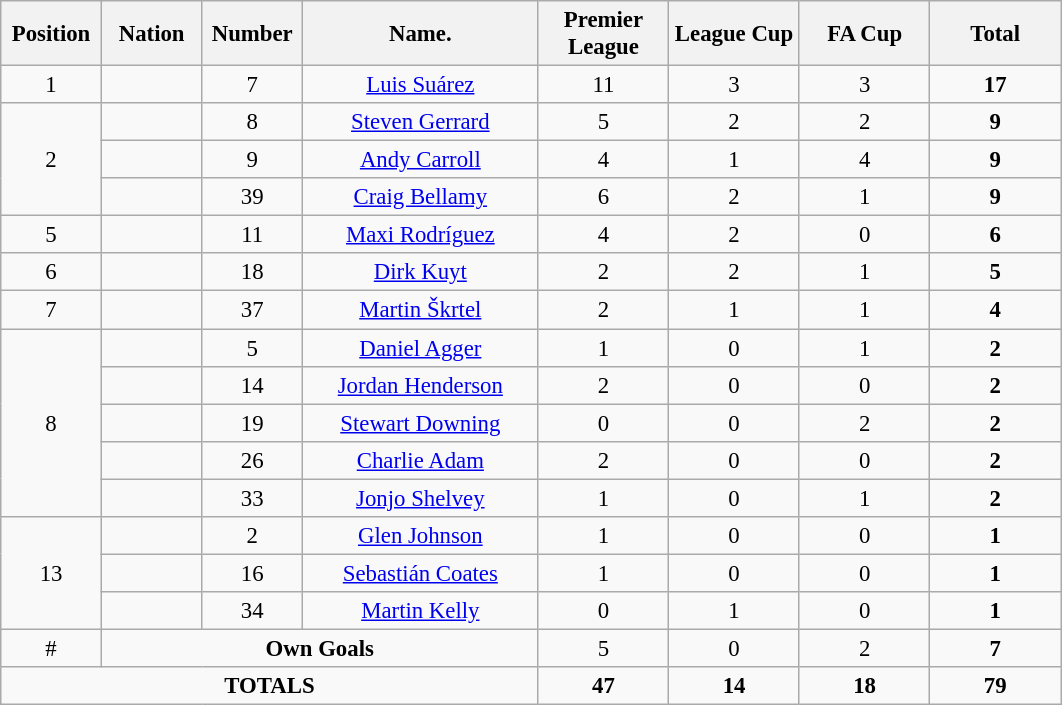<table class="wikitable" style="font-size: 95%; text-align: center;">
<tr>
<th width=60>Position</th>
<th width=60>Nation</th>
<th width=60>Number</th>
<th width=150>Name.</th>
<th width=80>Premier League</th>
<th width=80>League Cup</th>
<th width=80>FA Cup</th>
<th width=80>Total</th>
</tr>
<tr>
<td>1</td>
<td></td>
<td>7</td>
<td><a href='#'>Luis Suárez</a></td>
<td>11</td>
<td>3</td>
<td>3</td>
<td><strong>17</strong></td>
</tr>
<tr>
<td rowspan=3>2</td>
<td></td>
<td>8</td>
<td><a href='#'>Steven Gerrard</a></td>
<td>5</td>
<td>2</td>
<td>2</td>
<td><strong>9</strong></td>
</tr>
<tr>
<td></td>
<td>9</td>
<td><a href='#'>Andy Carroll</a></td>
<td>4</td>
<td>1</td>
<td>4</td>
<td><strong>9</strong></td>
</tr>
<tr>
<td></td>
<td>39</td>
<td><a href='#'>Craig Bellamy</a></td>
<td>6</td>
<td>2</td>
<td>1</td>
<td><strong>9</strong></td>
</tr>
<tr>
<td>5</td>
<td></td>
<td>11</td>
<td><a href='#'>Maxi Rodríguez</a></td>
<td>4</td>
<td>2</td>
<td>0</td>
<td><strong>6</strong></td>
</tr>
<tr>
<td>6</td>
<td></td>
<td>18</td>
<td><a href='#'>Dirk Kuyt</a></td>
<td>2</td>
<td>2</td>
<td>1</td>
<td><strong>5</strong></td>
</tr>
<tr>
<td>7</td>
<td></td>
<td>37</td>
<td><a href='#'>Martin Škrtel</a></td>
<td>2</td>
<td>1</td>
<td>1</td>
<td><strong>4</strong></td>
</tr>
<tr>
<td rowspan=5>8</td>
<td></td>
<td>5</td>
<td><a href='#'>Daniel Agger</a></td>
<td>1</td>
<td>0</td>
<td>1</td>
<td><strong>2</strong></td>
</tr>
<tr>
<td></td>
<td>14</td>
<td><a href='#'>Jordan Henderson</a></td>
<td>2</td>
<td>0</td>
<td>0</td>
<td><strong>2</strong></td>
</tr>
<tr>
<td></td>
<td>19</td>
<td><a href='#'>Stewart Downing</a></td>
<td>0</td>
<td>0</td>
<td>2</td>
<td><strong>2</strong></td>
</tr>
<tr>
<td></td>
<td>26</td>
<td><a href='#'>Charlie Adam</a></td>
<td>2</td>
<td>0</td>
<td>0</td>
<td><strong>2</strong></td>
</tr>
<tr>
<td></td>
<td>33</td>
<td><a href='#'>Jonjo Shelvey</a></td>
<td>1</td>
<td>0</td>
<td>1</td>
<td><strong>2</strong></td>
</tr>
<tr>
<td rowspan=3>13</td>
<td></td>
<td>2</td>
<td><a href='#'>Glen Johnson</a></td>
<td>1</td>
<td>0</td>
<td>0</td>
<td><strong>1</strong></td>
</tr>
<tr>
<td></td>
<td>16</td>
<td><a href='#'>Sebastián Coates</a></td>
<td>1</td>
<td>0</td>
<td>0</td>
<td><strong>1</strong></td>
</tr>
<tr>
<td></td>
<td>34</td>
<td><a href='#'>Martin Kelly</a></td>
<td>0</td>
<td>1</td>
<td>0</td>
<td><strong>1</strong></td>
</tr>
<tr>
<td>#</td>
<td colspan=3><strong>Own Goals</strong></td>
<td>5</td>
<td>0</td>
<td>2</td>
<td><strong>7</strong></td>
</tr>
<tr>
<td colspan=4><strong>TOTALS</strong></td>
<td><strong>47</strong></td>
<td><strong>14</strong></td>
<td><strong>18</strong></td>
<td><strong>79</strong></td>
</tr>
</table>
